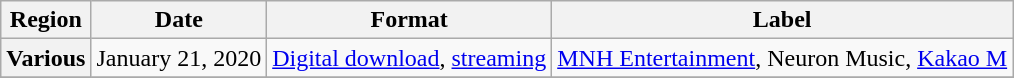<table class="wikitable plainrowheaders">
<tr>
<th>Region</th>
<th>Date</th>
<th>Format</th>
<th>Label</th>
</tr>
<tr>
<th scope="row">Various</th>
<td>January 21, 2020</td>
<td><a href='#'>Digital download</a>, <a href='#'>streaming</a></td>
<td><a href='#'>MNH Entertainment</a>, Neuron Music, <a href='#'>Kakao M</a></td>
</tr>
<tr>
</tr>
</table>
